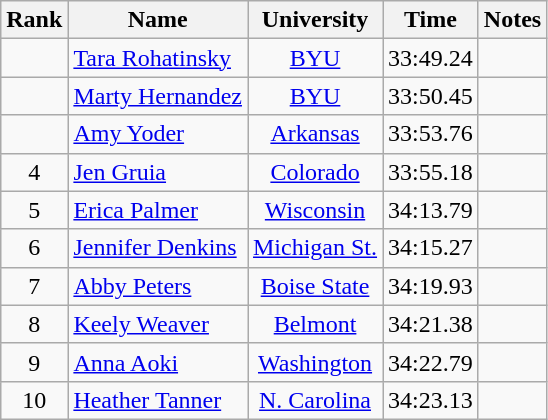<table class="wikitable sortable" style="text-align:center">
<tr>
<th>Rank</th>
<th>Name</th>
<th>University</th>
<th>Time</th>
<th>Notes</th>
</tr>
<tr>
<td></td>
<td align=left><a href='#'>Tara Rohatinsky</a></td>
<td><a href='#'>BYU</a></td>
<td>33:49.24</td>
<td></td>
</tr>
<tr>
<td></td>
<td align=left><a href='#'>Marty Hernandez</a></td>
<td><a href='#'>BYU</a></td>
<td>33:50.45</td>
<td></td>
</tr>
<tr>
<td></td>
<td align=left><a href='#'>Amy Yoder</a></td>
<td><a href='#'>Arkansas</a></td>
<td>33:53.76</td>
<td></td>
</tr>
<tr>
<td>4</td>
<td align=left><a href='#'>Jen Gruia</a></td>
<td><a href='#'>Colorado</a></td>
<td>33:55.18</td>
<td></td>
</tr>
<tr>
<td>5</td>
<td align=left><a href='#'>Erica Palmer</a></td>
<td><a href='#'>Wisconsin</a></td>
<td>34:13.79</td>
<td></td>
</tr>
<tr>
<td>6</td>
<td align=left><a href='#'>Jennifer Denkins</a></td>
<td><a href='#'>Michigan St.</a></td>
<td>34:15.27</td>
<td></td>
</tr>
<tr>
<td>7</td>
<td align=left><a href='#'>Abby Peters</a></td>
<td><a href='#'>Boise State</a></td>
<td>34:19.93</td>
<td></td>
</tr>
<tr>
<td>8</td>
<td align=left><a href='#'>Keely Weaver</a></td>
<td><a href='#'>Belmont</a></td>
<td>34:21.38</td>
<td></td>
</tr>
<tr>
<td>9</td>
<td align=left><a href='#'>Anna Aoki</a></td>
<td><a href='#'>Washington</a></td>
<td>34:22.79</td>
<td></td>
</tr>
<tr>
<td>10</td>
<td align=left><a href='#'>Heather Tanner</a></td>
<td><a href='#'>N. Carolina</a></td>
<td>34:23.13</td>
<td></td>
</tr>
</table>
